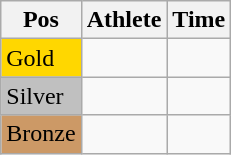<table class="wikitable">
<tr>
<th>Pos</th>
<th>Athlete</th>
<th>Time</th>
</tr>
<tr>
<td bgcolor="gold">Gold</td>
<td></td>
<td></td>
</tr>
<tr>
<td bgcolor="silver">Silver</td>
<td></td>
<td></td>
</tr>
<tr>
<td bgcolor="CC9966">Bronze</td>
<td></td>
<td></td>
</tr>
</table>
